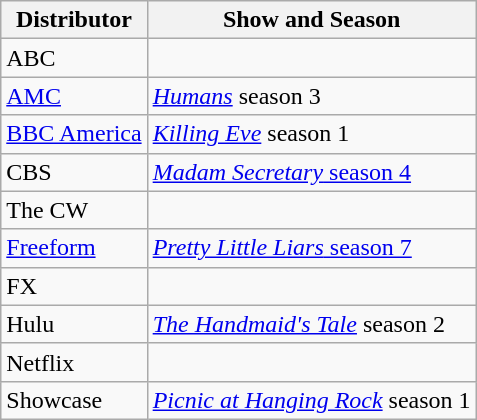<table class="wikitable">
<tr>
<th>Distributor</th>
<th>Show and Season</th>
</tr>
<tr>
<td>ABC</td>
<td></td>
</tr>
<tr>
<td><a href='#'>AMC</a></td>
<td><em><a href='#'>Humans</a></em> season 3</td>
</tr>
<tr>
<td><a href='#'>BBC America</a></td>
<td><em><a href='#'>Killing Eve</a></em> season 1</td>
</tr>
<tr>
<td>CBS</td>
<td><a href='#'><em>Madam Secretary</em> season 4</a></td>
</tr>
<tr>
<td>The CW</td>
<td></td>
</tr>
<tr>
<td><a href='#'>Freeform</a></td>
<td><a href='#'><em>Pretty Little Liars</em> season 7</a></td>
</tr>
<tr>
<td>FX</td>
<td></td>
</tr>
<tr>
<td>Hulu</td>
<td><em><a href='#'>The Handmaid's Tale</a></em> season 2</td>
</tr>
<tr>
<td>Netflix</td>
<td></td>
</tr>
<tr>
<td>Showcase</td>
<td><em><a href='#'>Picnic at Hanging Rock</a></em> season 1</td>
</tr>
</table>
